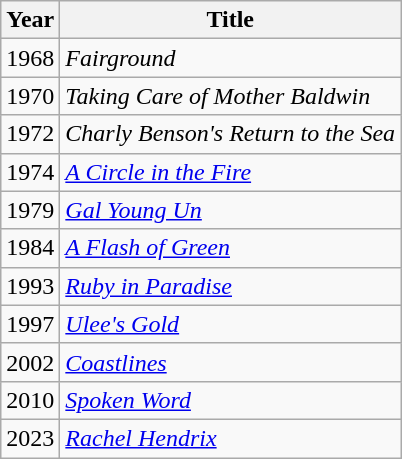<table class="wikitable">
<tr>
<th>Year</th>
<th>Title</th>
</tr>
<tr>
<td>1968</td>
<td><em>Fairground</em></td>
</tr>
<tr>
<td>1970</td>
<td><em>Taking Care of Mother Baldwin</em></td>
</tr>
<tr>
<td>1972</td>
<td><em>Charly Benson's Return to the Sea</em></td>
</tr>
<tr>
<td>1974</td>
<td><em><a href='#'>A Circle in the Fire</a></em></td>
</tr>
<tr>
<td>1979</td>
<td><em><a href='#'>Gal Young Un</a></em></td>
</tr>
<tr>
<td>1984</td>
<td><em><a href='#'>A Flash of Green</a></em></td>
</tr>
<tr>
<td>1993</td>
<td><em><a href='#'>Ruby in Paradise</a></em></td>
</tr>
<tr>
<td>1997</td>
<td><em><a href='#'>Ulee's Gold</a></em></td>
</tr>
<tr>
<td>2002</td>
<td><em><a href='#'>Coastlines</a></em></td>
</tr>
<tr>
<td>2010</td>
<td><em><a href='#'>Spoken Word</a></em></td>
</tr>
<tr>
<td>2023</td>
<td><em><a href='#'>Rachel Hendrix</a></em></td>
</tr>
</table>
